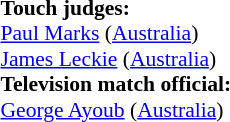<table style="width:100%; font-size:90%;">
<tr>
<td><br><strong>Touch judges:</strong>
<br><a href='#'>Paul Marks</a> (<a href='#'>Australia</a>)
<br><a href='#'>James Leckie</a> (<a href='#'>Australia</a>)
<br><strong>Television match official:</strong>
<br><a href='#'>George Ayoub</a> (<a href='#'>Australia</a>)</td>
</tr>
</table>
